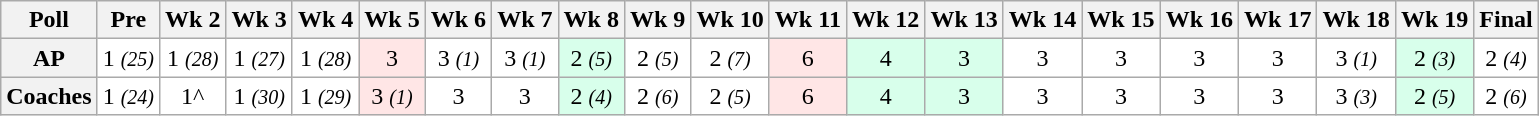<table class="wikitable" style="white-space:nowrap;">
<tr>
<th>Poll</th>
<th>Pre</th>
<th>Wk 2</th>
<th>Wk 3</th>
<th>Wk 4</th>
<th>Wk 5</th>
<th>Wk 6</th>
<th>Wk 7</th>
<th>Wk 8</th>
<th>Wk 9</th>
<th>Wk 10</th>
<th>Wk 11</th>
<th>Wk 12</th>
<th>Wk 13</th>
<th>Wk 14</th>
<th>Wk 15</th>
<th>Wk 16</th>
<th>Wk 17</th>
<th>Wk 18</th>
<th>Wk 19</th>
<th>Final</th>
</tr>
<tr style="text-align:center;">
<th>AP</th>
<td style="background:#FFF;">1 <em><small>(25)</small></em></td>
<td style="background:#FFF;">1 <em><small>(28)</small></em></td>
<td style="background:#FFF;">1 <em><small>(27)</small></em></td>
<td style="background:#FFF;">1 <em><small>(28)</small></em></td>
<td style="background:#FFE6E6;">3</td>
<td style="background:#FFF;">3 <em><small>(1)</small></em></td>
<td style="background:#FFF;">3 <em><small>(1)</small></em></td>
<td style="background:#D8FFEB;">2 <em><small>(5)</small></em></td>
<td style="background:#FFF;">2 <em><small>(5)</small></em></td>
<td style="background:#FFF;">2 <em><small>(7)</small></em></td>
<td style="background:#FFE6E6;">6</td>
<td style="background:#D8FFEB;">4</td>
<td style="background:#D8FFEB;">3</td>
<td style="background:#FFF;">3</td>
<td style="background:#FFF;">3</td>
<td style="background:#FFF;">3</td>
<td style="background:#FFF;">3</td>
<td style="background:#FFF;">3 <em><small>(1)</small></em></td>
<td style="background:#D8FFEB;">2 <em><small>(3)</small></em></td>
<td style="background:#FFF;">2 <em><small>(4)</small></em></td>
</tr>
<tr style="text-align:center;">
<th>Coaches</th>
<td style="background:#FFF;">1 <em><small>(24)</small></em></td>
<td style="background:#FFF;">1^</td>
<td style="background:#FFF;">1 <em><small>(30)</small></em></td>
<td style="background:#FFF;">1 <em><small>(29)</small></em></td>
<td style="background:#FFE6E6;">3 <em><small>(1)</small></em></td>
<td style="background:#FFF;">3</td>
<td style="background:#FFF;">3</td>
<td style="background:#D8FFEB;">2 <em><small>(4)</small></em></td>
<td style="background:#FFF;">2 <em><small>(6)</small></em></td>
<td style="background:#FFF;">2 <em><small>(5)</small></em></td>
<td style="background:#FFE6E6;">6</td>
<td style="background:#D8FFEB;">4</td>
<td style="background:#D8FFEB;">3</td>
<td style="background:#FFF;">3</td>
<td style="background:#FFF;">3</td>
<td style="background:#FFF;">3</td>
<td style="background:#FFF;">3</td>
<td style="background:#FFF;">3 <em><small>(3)</small></em></td>
<td style="background:#D8FFEB;">2 <em><small>(5)</small></em></td>
<td style="background:#FFF;">2 <em><small>(6)</small></em></td>
</tr>
</table>
